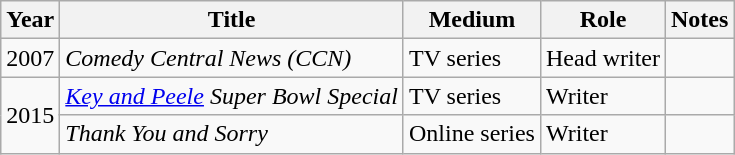<table class="wikitable plainrowheaders sortable">
<tr>
<th scope="col">Year</th>
<th scope="col">Title</th>
<th scope="col">Medium</th>
<th scope="col">Role</th>
<th scope="col" class="unsortable">Notes</th>
</tr>
<tr>
<td>2007</td>
<td><em>Comedy Central News (CCN)</em></td>
<td>TV series</td>
<td>Head writer</td>
<td></td>
</tr>
<tr>
<td rowspan=2>2015</td>
<td><em><a href='#'>Key and Peele</a> Super Bowl Special</em></td>
<td>TV series</td>
<td>Writer</td>
<td></td>
</tr>
<tr>
<td><em>Thank You and Sorry</em></td>
<td>Online series</td>
<td>Writer</td>
<td></td>
</tr>
</table>
